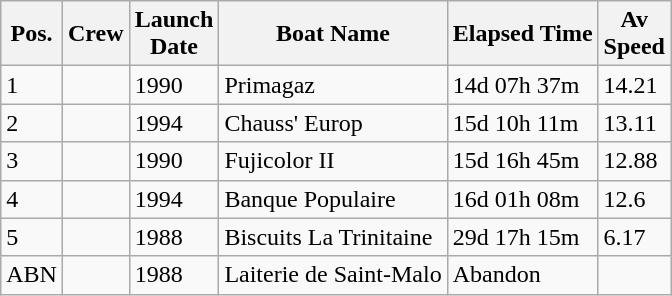<table class="wikitable sortable">
<tr>
<th>Pos.</th>
<th>Crew</th>
<th>Launch<br>Date</th>
<th>Boat Name</th>
<th>Elapsed Time</th>
<th>Av<br>Speed</th>
</tr>
<tr>
<td>1</td>
<td><br></td>
<td>1990</td>
<td>Primagaz</td>
<td>14d 07h 37m</td>
<td>14.21</td>
</tr>
<tr>
<td>2</td>
<td><br></td>
<td>1994</td>
<td>Chauss' Europ</td>
<td>15d 10h 11m</td>
<td>13.11</td>
</tr>
<tr>
<td>3</td>
<td><br></td>
<td>1990</td>
<td>Fujicolor II</td>
<td>15d 16h 45m</td>
<td>12.88</td>
</tr>
<tr>
<td>4</td>
<td><br></td>
<td>1994</td>
<td>Banque Populaire</td>
<td>16d 01h 08m</td>
<td>12.6</td>
</tr>
<tr>
<td>5</td>
<td><br></td>
<td>1988</td>
<td>Biscuits La Trinitaine</td>
<td>29d 17h 15m</td>
<td>6.17</td>
</tr>
<tr>
<td>ABN</td>
<td><br></td>
<td>1988</td>
<td>Laiterie de Saint-Malo</td>
<td>Abandon</td>
<td></td>
</tr>
</table>
